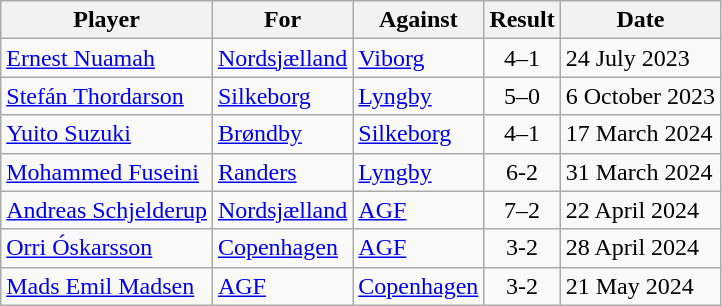<table class="wikitable sortable">
<tr>
<th>Player</th>
<th>For</th>
<th>Against</th>
<th align=center>Result</th>
<th>Date</th>
</tr>
<tr>
<td><a href='#'>Ernest Nuamah</a></td>
<td><a href='#'>Nordsjælland</a></td>
<td><a href='#'>Viborg</a></td>
<td align=center>4–1</td>
<td>24 July 2023</td>
</tr>
<tr>
<td><a href='#'>Stefán Thordarson</a></td>
<td><a href='#'>Silkeborg</a></td>
<td><a href='#'>Lyngby</a></td>
<td align=center>5–0</td>
<td>6 October 2023</td>
</tr>
<tr>
<td><a href='#'>Yuito Suzuki</a></td>
<td><a href='#'>Brøndby</a></td>
<td><a href='#'>Silkeborg</a></td>
<td align=center>4–1</td>
<td>17 March 2024</td>
</tr>
<tr>
<td><a href='#'>Mohammed Fuseini</a></td>
<td><a href='#'>Randers</a></td>
<td><a href='#'>Lyngby</a></td>
<td align=center>6-2</td>
<td>31 March 2024</td>
</tr>
<tr>
<td><a href='#'>Andreas Schjelderup</a></td>
<td><a href='#'>Nordsjælland</a></td>
<td><a href='#'>AGF</a></td>
<td align=center>7–2</td>
<td>22 April 2024</td>
</tr>
<tr>
<td><a href='#'>Orri Óskarsson</a></td>
<td><a href='#'>Copenhagen</a></td>
<td><a href='#'>AGF</a></td>
<td align=center>3-2</td>
<td>28 April 2024</td>
</tr>
<tr>
<td><a href='#'>Mads Emil Madsen</a></td>
<td><a href='#'>AGF</a></td>
<td><a href='#'>Copenhagen</a></td>
<td align=center>3-2</td>
<td>21 May 2024</td>
</tr>
</table>
